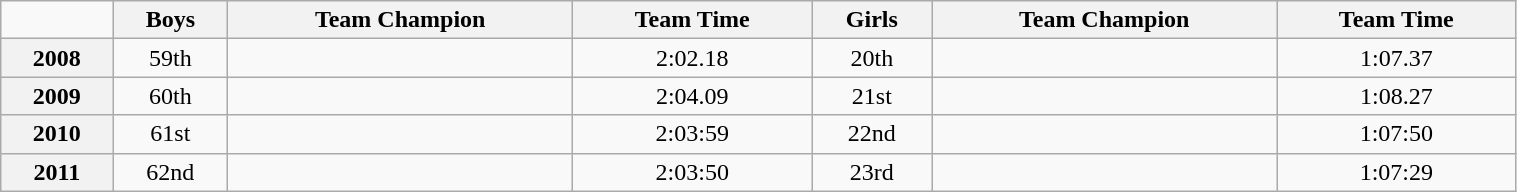<table class="wikitable" style="text-align:center; width:80%;">
<tr>
<td></td>
<th scope="col">Boys</th>
<th scope="col">Team Champion</th>
<th scope="col">Team Time</th>
<th scope="col">Girls</th>
<th scope="col">Team Champion</th>
<th scope="col">Team Time</th>
</tr>
<tr>
<th scope="row">2008</th>
<td>59th</td>
<td></td>
<td>2:02.18</td>
<td>20th</td>
<td></td>
<td>1:07.37</td>
</tr>
<tr>
<th scope="row">2009</th>
<td>60th</td>
<td></td>
<td>2:04.09</td>
<td>21st</td>
<td></td>
<td>1:08.27</td>
</tr>
<tr>
<th scope="row">2010</th>
<td>61st</td>
<td></td>
<td>2:03:59</td>
<td>22nd</td>
<td></td>
<td>1:07:50</td>
</tr>
<tr>
<th scope="row">2011</th>
<td>62nd</td>
<td></td>
<td>2:03:50</td>
<td>23rd</td>
<td></td>
<td>1:07:29</td>
</tr>
</table>
